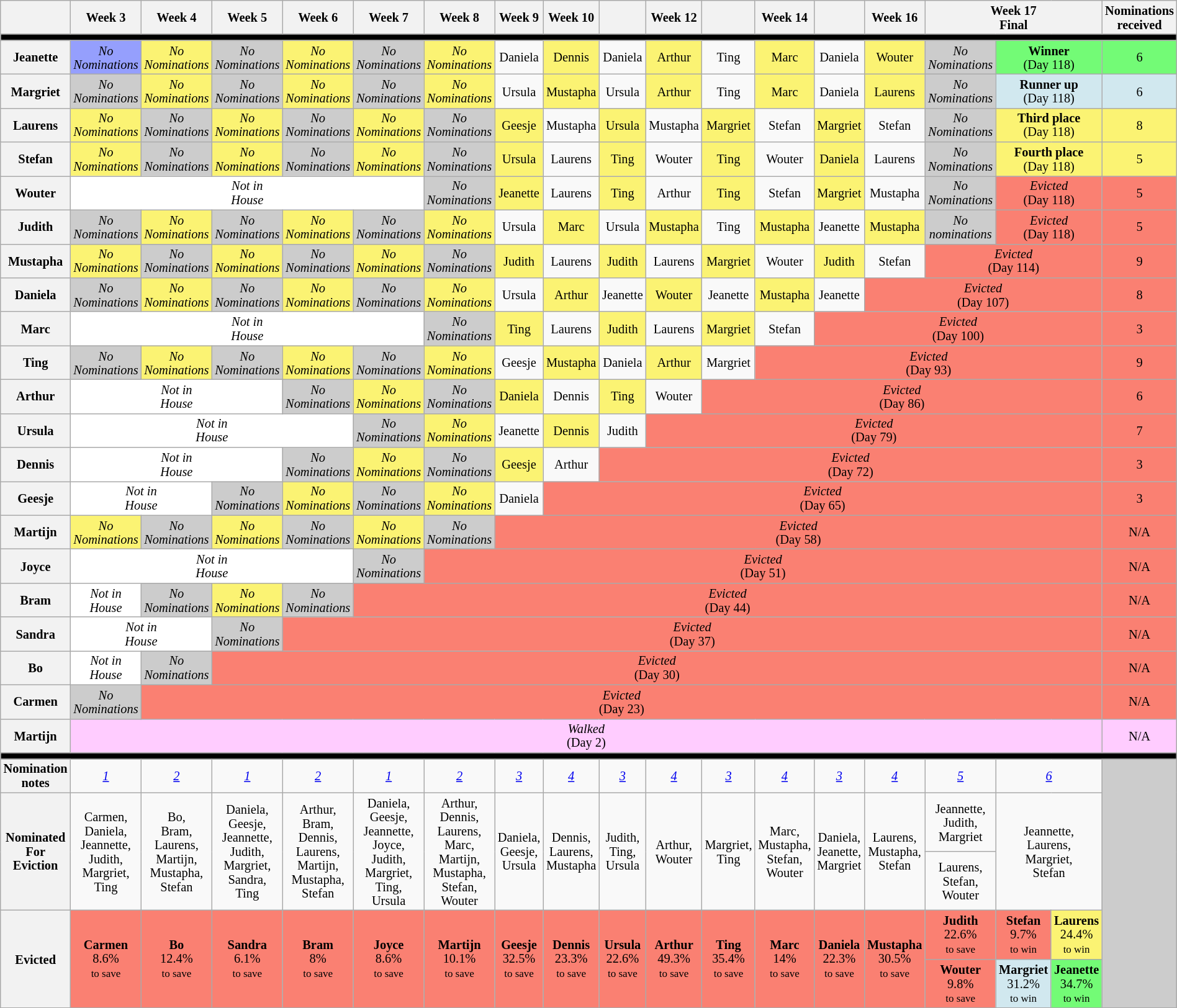<table class="wikitable" style="text-align:center; width:100%; font-size:85%; line-height:15px;">
<tr>
<th style="width:7%"></th>
<th style="width:7%">Week 3</th>
<th style="width:7%">Week 4</th>
<th style="width:7%">Week 5</th>
<th style="width:7%">Week 6</th>
<th style="width:7%">Week 7</th>
<th style="width:7%">Week 8</th>
<th style="width:7%">Week 9</th>
<th style="width:7%">Week 10</th>
<th style="width:7%"></th>
<th style="width:7%">Week 12</th>
<th style="width:7%"></th>
<th style="width:7%">Week 14</th>
<th style="width:7%"></th>
<th style="width:7%">Week 16</th>
<th style="width:7%" colspan="3">Week 17<br>Final</th>
<th style="width:7%">Nominations<br>received</th>
</tr>
<tr>
<th style="background:#000000" colspan="19"></th>
</tr>
<tr>
<th>Jeanette</th>
<td style="background:#959FFD;"><em>No<br>Nominations</em></td>
<td style="background:#FBF373"><em>No<br>Nominations</em></td>
<td style="background:#CCCCCC"><em>No<br>Nominations</em></td>
<td style="background:#FBF373"><em>No<br>Nominations</em></td>
<td style="background:#CCCCCC"><em>No<br>Nominations</em></td>
<td style="background:#FBF373"><em>No<br>Nominations</em></td>
<td>Daniela</td>
<td style="background:#FBF373">Dennis</td>
<td>Daniela</td>
<td style="background:#FBF373">Arthur</td>
<td>Ting</td>
<td style="background:#FBF373">Marc</td>
<td>Daniela</td>
<td style="background:#FBF373">Wouter</td>
<td style="background:#CCCCCC"><em>No<br>Nominations</em></td>
<td style="background:#73FB76" colspan="2"><strong>Winner</strong><br>(Day 118)</td>
<td style="background:#73FB76">6</td>
</tr>
<tr>
<th>Margriet</th>
<td style="background:#CCCCCC"><em>No<br>Nominations</em></td>
<td style="background:#FBF373"><em>No<br>Nominations</em></td>
<td style="background:#CCCCCC"><em>No<br>Nominations</em></td>
<td style="background:#FBF373"><em>No<br>Nominations</em></td>
<td style="background:#CCCCCC"><em>No<br>Nominations</em></td>
<td style="background:#FBF373"><em>No<br>Nominations</em></td>
<td>Ursula</td>
<td style="background:#FBF373">Mustapha</td>
<td>Ursula</td>
<td style="background:#FBF373">Arthur</td>
<td>Ting</td>
<td style="background:#FBF373">Marc</td>
<td>Daniela</td>
<td style="background:#FBF373">Laurens</td>
<td style="background:#CCCCCC"><em>No<br>Nominations</em></td>
<td style="background:#D1E8EF" colspan="2"><strong>Runner up</strong><br>(Day 118)</td>
<td style="background:#D1E8EF">6</td>
</tr>
<tr>
<th>Laurens</th>
<td style="background:#FBF373"><em>No<br>Nominations</em></td>
<td style="background:#CCCCCC"><em>No<br>Nominations</em></td>
<td style="background:#FBF373"><em>No<br>Nominations</em></td>
<td style="background:#CCCCCC"><em>No<br>Nominations</em></td>
<td style="background:#FBF373"><em>No<br>Nominations</em></td>
<td style="background:#CCCCCC"><em>No<br>Nominations</em></td>
<td style="background:#FBF373">Geesje</td>
<td>Mustapha</td>
<td style="background:#FBF373">Ursula</td>
<td>Mustapha</td>
<td style="background:#FBF373">Margriet</td>
<td>Stefan</td>
<td style="background:#FBF373">Margriet</td>
<td>Stefan</td>
<td style="background:#CCCCCC"><em>No<br>Nominations</em></td>
<td style="background:#FBF373" colspan="2"><strong>Third place</strong><br>(Day 118)</td>
<td style="background:#FBF373">8</td>
</tr>
<tr>
<th>Stefan</th>
<td style="background:#FBF373"><em>No<br>Nominations</em></td>
<td style="background:#CCCCCC"><em>No<br>Nominations</em></td>
<td style="background:#FBF373"><em>No<br>Nominations</em></td>
<td style="background:#CCCCCC"><em>No<br>Nominations</em></td>
<td style="background:#FBF373"><em>No<br>Nominations</em></td>
<td style="background:#CCCCCC"><em>No<br>Nominations</em></td>
<td style="background:#FBF373">Ursula</td>
<td>Laurens</td>
<td style="background:#FBF373">Ting</td>
<td>Wouter</td>
<td style="background:#FBF373">Ting</td>
<td>Wouter</td>
<td style="background:#FBF373">Daniela</td>
<td>Laurens</td>
<td style="background:#CCCCCC"><em>No<br>Nominations</em></td>
<td style="background:#FBF373" colspan="2"><strong>Fourth place</strong><br>(Day 118)</td>
<td style="background:#FBF373">5</td>
</tr>
<tr>
<th>Wouter</th>
<td style="background:#FFFFFF" colspan="5"><em>Not in<br>House</em></td>
<td style="background:#CCCCCC"><em>No<br>Nominations</em></td>
<td style="background:#FBF373">Jeanette</td>
<td>Laurens</td>
<td style="background:#FBF373">Ting</td>
<td>Arthur</td>
<td style="background:#FBF373">Ting</td>
<td>Stefan</td>
<td style="background:#FBF373">Margriet</td>
<td>Mustapha</td>
<td style="background:#CCCCCC"><em>No<br>Nominations</em></td>
<td style="background:#FA8072" colspan="2"><em>Evicted</em><br>(Day 118)</td>
<td style="background:#FA8072">5</td>
</tr>
<tr>
<th>Judith</th>
<td style="background:#CCCCCC"><em>No<br>Nominations</em></td>
<td style="background:#FBF373"><em>No<br>Nominations</em></td>
<td style="background:#CCCCCC"><em>No<br>Nominations</em></td>
<td style="background:#FBF373"><em>No<br>Nominations</em></td>
<td style="background:#CCCCCC"><em>No<br>Nominations</em></td>
<td style="background:#FBF373"><em>No<br>Nominations</em></td>
<td>Ursula</td>
<td style="background:#FBF373">Marc</td>
<td>Ursula</td>
<td style="background:#FBF373">Mustapha</td>
<td>Ting</td>
<td style="background:#FBF373">Mustapha</td>
<td>Jeanette</td>
<td style="background:#FBF373">Mustapha</td>
<td style="background:#CCCCCC"><em>No<br>nominations</em></td>
<td style="background:#FA8072" colspan="2"><em>Evicted</em><br>(Day 118)</td>
<td style="background:#FA8072">5</td>
</tr>
<tr>
<th>Mustapha</th>
<td style="background:#FBF373"><em>No<br>Nominations</em></td>
<td style="background:#CCCCCC"><em>No<br>Nominations</em></td>
<td style="background:#FBF373"><em>No<br>Nominations</em></td>
<td style="background:#CCCCCC"><em>No<br>Nominations</em></td>
<td style="background:#FBF373"><em>No<br>Nominations</em></td>
<td style="background:#CCCCCC"><em>No<br>Nominations</em></td>
<td style="background:#FBF373">Judith</td>
<td>Laurens</td>
<td style="background:#FBF373">Judith</td>
<td>Laurens</td>
<td style="background:#FBF373">Margriet</td>
<td>Wouter</td>
<td style="background:#FBF373">Judith</td>
<td>Stefan</td>
<td style="background:#FA8072" colspan="3"><em>Evicted</em><br>(Day 114)</td>
<td style="background:#FA8072">9</td>
</tr>
<tr>
<th>Daniela</th>
<td style="background:#CCCCCC"><em>No<br>Nominations</em></td>
<td style="background:#FBF373"><em>No<br>Nominations</em></td>
<td style="background:#CCCCCC"><em>No<br>Nominations</em></td>
<td style="background:#FBF373"><em>No<br>Nominations</em></td>
<td style="background:#CCCCCC"><em>No<br>Nominations</em></td>
<td style="background:#FBF373"><em>No<br>Nominations</em></td>
<td>Ursula</td>
<td style="background:#FBF373">Arthur</td>
<td>Jeanette</td>
<td style="background:#FBF373">Wouter</td>
<td>Jeanette</td>
<td style="background:#FBF373">Mustapha</td>
<td>Jeanette</td>
<td style="background:#FA8072" colspan="4"><em>Evicted</em><br>(Day 107)</td>
<td style="background:#FA8072">8</td>
</tr>
<tr>
<th>Marc</th>
<td style="background:#FFFFFF" colspan="5"><em>Not in<br>House</em></td>
<td style="background:#CCCCCC"><em>No<br>Nominations</em></td>
<td style="background:#FBF373">Ting</td>
<td>Laurens</td>
<td style="background:#FBF373">Judith</td>
<td>Laurens</td>
<td style="background:#FBF373">Margriet</td>
<td>Stefan</td>
<td style="background:#FA8072" colspan="5"><em>Evicted</em><br>(Day 100)</td>
<td style="background:#FA8072">3</td>
</tr>
<tr>
<th>Ting</th>
<td style="background:#CCCCCC"><em>No<br>Nominations</em></td>
<td style="background:#FBF373"><em>No<br>Nominations</em></td>
<td style="background:#CCCCCC"><em>No<br>Nominations</em></td>
<td style="background:#FBF373"><em>No<br>Nominations</em></td>
<td style="background:#CCCCCC"><em>No<br>Nominations</em></td>
<td style="background:#FBF373"><em>No<br>Nominations</em></td>
<td>Geesje</td>
<td style="background:#FBF373">Mustapha</td>
<td>Daniela</td>
<td style="background:#FBF373">Arthur</td>
<td>Margriet</td>
<td style="background:#FA8072" colspan="6"><em>Evicted</em><br>(Day 93)</td>
<td style="background:#FA8072">9</td>
</tr>
<tr>
<th>Arthur</th>
<td style="background:#FFFFFF" colspan="3"><em>Not in<br>House</em></td>
<td style="background:#CCCCCC"><em>No<br>Nominations</em></td>
<td style="background:#FBF373"><em>No<br>Nominations</em></td>
<td style="background:#CCCCCC"><em>No<br>Nominations</em></td>
<td style="background:#FBF373">Daniela</td>
<td>Dennis</td>
<td style="background:#FBF373">Ting</td>
<td>Wouter</td>
<td style="background:#FA8072" colspan="7"><em>Evicted</em><br>(Day 86)</td>
<td style="background:#FA8072">6</td>
</tr>
<tr>
<th>Ursula</th>
<td style="background:#FFFFFF" colspan="4"><em>Not in<br>House</em></td>
<td style="background:#CCCCCC"><em>No<br>Nominations</em></td>
<td style="background:#FBF373"><em>No<br>Nominations</em></td>
<td>Jeanette</td>
<td style="background:#FBF373">Dennis</td>
<td>Judith</td>
<td style="background:#FA8072" colspan="8"><em>Evicted</em><br>(Day 79)</td>
<td style="background:#FA8072">7</td>
</tr>
<tr>
<th>Dennis</th>
<td style="background:#FFFFFF" colspan="3"><em>Not in<br>House</em></td>
<td style="background:#CCCCCC"><em>No<br>Nominations</em></td>
<td style="background:#FBF373"><em>No<br>Nominations</em></td>
<td style="background:#CCCCCC"><em>No<br>Nominations</em></td>
<td style="background:#FBF373">Geesje</td>
<td>Arthur</td>
<td style="background:#FA8072" colspan="9"><em>Evicted</em><br>(Day 72)</td>
<td style="background:#FA8072">3</td>
</tr>
<tr>
<th>Geesje</th>
<td colspan="2" style="background:#FFFFFF"><em>Not in<br>House</em></td>
<td style="background:#CCCCCC"><em>No<br>Nominations</em></td>
<td style="background:#FBF373"><em>No<br>Nominations</em></td>
<td style="background:#CCCCCC"><em>No<br>Nominations</em></td>
<td style="background:#FBF373"><em>No<br>Nominations</em></td>
<td>Daniela</td>
<td style="background:#FA8072" colspan="10"><em>Evicted</em><br>(Day 65)</td>
<td style="background:#FA8072">3</td>
</tr>
<tr>
<th>Martijn</th>
<td style="background:#FBF373"><em>No<br>Nominations</em></td>
<td style="background:#CCCCCC"><em>No<br>Nominations</em></td>
<td style="background:#FBF373"><em>No<br>Nominations</em></td>
<td style="background:#CCCCCC"><em>No<br>Nominations</em></td>
<td style="background:#FBF373"><em>No<br>Nominations</em></td>
<td style="background:#CCCCCC"><em>No<br>Nominations</em></td>
<td style="background:#FA8072" colspan="11"><em>Evicted</em><br>(Day 58)</td>
<td style="background:#FA8072">N/A</td>
</tr>
<tr>
<th>Joyce</th>
<td style="background:#FFFFFF" colspan="4"><em>Not in<br>House</em></td>
<td style="background:#CCCCCC"><em>No<br>Nominations</em></td>
<td style="background:#FA8072" colspan="12"><em>Evicted</em><br>(Day 51)</td>
<td style="background:#FA8072">N/A</td>
</tr>
<tr>
<th>Bram</th>
<td style="background:#FFFFFF"><em>Not in<br>House</em></td>
<td style="background:#CCCCCC"><em>No<br>Nominations</em></td>
<td style="background:#FBF373"><em>No<br>Nominations</em></td>
<td style="background:#CCCCCC"><em>No<br>Nominations</em></td>
<td style="background:#FA8072" colspan="13"><em>Evicted</em><br>(Day 44)</td>
<td style="background:#FA8072">N/A</td>
</tr>
<tr>
<th>Sandra</th>
<td style="background:#FFFFFF" colspan="2"><em>Not in<br>House</em></td>
<td style="background:#CCCCCC"><em>No<br>Nominations</em></td>
<td style="background:#FA8072" colspan="14"><em>Evicted</em><br>(Day 37)</td>
<td style="background:#FA8072">N/A</td>
</tr>
<tr>
<th>Bo</th>
<td style="background:#FFFFFF"><em>Not in<br>House</em></td>
<td style="background:#CCCCCC"><em>No<br>Nominations</em></td>
<td style="background:#FA8072" colspan="15"><em>Evicted</em><br>(Day 30)</td>
<td style="background:#FA8072">N/A</td>
</tr>
<tr>
<th>Carmen</th>
<td style="background:#CCCCCC"><em>No<br>Nominations</em></td>
<td style="background:#FA8072" colspan="16"><em>Evicted</em><br>(Day 23)</td>
<td style="background:#FA8072">N/A</td>
</tr>
<tr>
<th>Martijn</th>
<td style="background:#fcf" colspan="17"><em>Walked</em><br>(Day 2)</td>
<td style="background:#fcf">N/A</td>
</tr>
<tr>
<th style="background:#000000" colspan="19"></th>
</tr>
<tr>
<th>Nomination notes</th>
<td><em><a href='#'>1</a></em></td>
<td><em><a href='#'>2</a></em></td>
<td><em><a href='#'>1</a></em></td>
<td><em><a href='#'>2</a></em></td>
<td><em><a href='#'>1</a></em></td>
<td><em><a href='#'>2</a></em></td>
<td><em><a href='#'>3</a></em></td>
<td><em><a href='#'>4</a></em></td>
<td><em><a href='#'>3</a></em></td>
<td><em><a href='#'>4</a></em></td>
<td><em><a href='#'>3</a></em></td>
<td><em><a href='#'>4</a></em></td>
<td><em><a href='#'>3</a></em></td>
<td><em><a href='#'>4</a></em></td>
<td><em><a href='#'>5</a></em></td>
<td colspan="2"><em><a href='#'>6</a></em></td>
<td style="background:#ccc" rowspan="5"></td>
</tr>
<tr>
<th rowspan="2">Nominated<br>For Eviction</th>
<td rowspan="2">Carmen,<br>Daniela,<br>Jeannette,<br>Judith,<br>Margriet,<br>Ting</td>
<td rowspan="2">Bo,<br>Bram,<br>Laurens,<br>Martijn,<br>Mustapha,<br>Stefan</td>
<td rowspan="2">Daniela,<br>Geesje,<br>Jeannette,<br>Judith,<br>Margriet,<br>Sandra,<br>Ting</td>
<td rowspan="2">Arthur,<br>Bram,<br>Dennis,<br>Laurens,<br>Martijn,<br>Mustapha,<br>Stefan</td>
<td rowspan="2">Daniela,<br>Geesje,<br>Jeannette,<br>Joyce,<br>Judith,<br>Margriet,<br>Ting,<br>Ursula</td>
<td rowspan="2">Arthur,<br>Dennis,<br>Laurens,<br>Marc,<br>Martijn,<br>Mustapha,<br>Stefan,<br>Wouter</td>
<td rowspan="2">Daniela,<br>Geesje,<br>Ursula</td>
<td rowspan="2">Dennis,<br>Laurens,<br>Mustapha</td>
<td rowspan="2">Judith,<br>Ting,<br>Ursula</td>
<td rowspan="2">Arthur,<br>Wouter</td>
<td rowspan="2">Margriet,<br>Ting</td>
<td rowspan="2">Marc,<br>Mustapha,<br>Stefan,<br>Wouter</td>
<td rowspan="2">Daniela,<br>Jeanette,<br>Margriet</td>
<td rowspan="2">Laurens,<br>Mustapha,<br>Stefan</td>
<td>Jeannette,<br>Judith,<br>Margriet</td>
<td colspan="2" rowspan="2">Jeannette,<br>Laurens,<br>Margriet,<br>Stefan</td>
</tr>
<tr>
<td>Laurens,<br>Stefan,<br>Wouter</td>
</tr>
<tr>
<th rowspan="2">Evicted</th>
<td style="background:#FA8072" rowspan="2"><strong>Carmen</strong><br>8.6%<br><small>to save</small></td>
<td style="background:#FA8072" rowspan="2"><strong>Bo</strong><br>12.4%<br><small>to save</small></td>
<td style="background:#FA8072" rowspan="2"><strong>Sandra</strong><br>6.1%<br><small>to save</small></td>
<td style="background:#FA8072" rowspan="2"><strong>Bram</strong><br>8%<br><small>to save</small></td>
<td style="background:#FA8072" rowspan="2"><strong>Joyce</strong><br>8.6%<br><small>to save</small></td>
<td style="background:#FA8072" rowspan="2"><strong>Martijn</strong><br>10.1%<br><small>to save</small></td>
<td style="background:#FA8072" rowspan="2"><strong>Geesje</strong><br>32.5%<br><small>to save</small></td>
<td style="background:#FA8072" rowspan="2"><strong>Dennis</strong><br>23.3%<br><small>to save</small></td>
<td style="background:#FA8072" rowspan="2"><strong>Ursula</strong><br>22.6%<br><small>to save</small></td>
<td style="background:#FA8072" rowspan="2"><strong>Arthur</strong><br>49.3%<br><small>to save</small></td>
<td style="background:#FA8072" rowspan="2"><strong>Ting</strong><br>35.4%<br><small>to save</small></td>
<td style="background:#FA8072" rowspan="2"><strong>Marc</strong><br>14%<br><small>to save</small></td>
<td style="background:#FA8072" rowspan="2"><strong>Daniela</strong><br>22.3%<br><small>to save</small></td>
<td style="background:#FA8072" rowspan="2"><strong>Mustapha</strong><br>30.5%<br><small>to save</small></td>
<td style="background:#FA8072"><strong>Judith</strong><br>22.6%<br><small>to save</small></td>
<td style="background:#FA8072"><strong>Stefan</strong><br>9.7%<br><small>to win</small></td>
<td style="background:#FBF373"><strong>Laurens</strong><br>24.4%<br><small>to win</small></td>
</tr>
<tr>
<td style="background:#FA8072"><strong>Wouter</strong><br>9.8%<br><small>to save</small></td>
<td style="background:#D1E8EF"><strong>Margriet</strong><br>31.2%<br><small>to win</small></td>
<td style="background:#73FB76"><strong>Jeanette</strong><br>34.7%<br><small>to win</small></td>
</tr>
<tr>
</tr>
</table>
